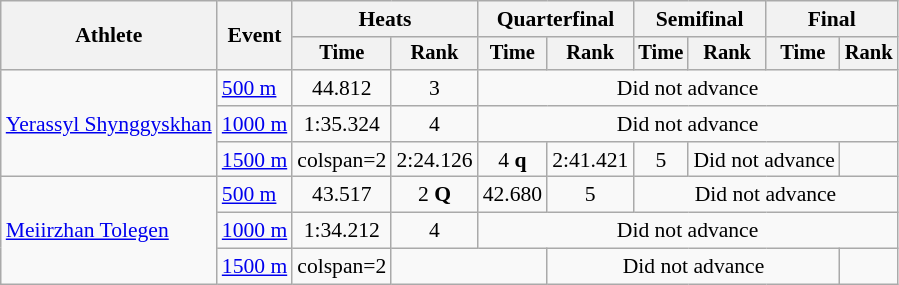<table class="wikitable" style="font-size:90%">
<tr>
<th rowspan=2>Athlete</th>
<th rowspan=2>Event</th>
<th colspan=2>Heats</th>
<th colspan=2>Quarterfinal</th>
<th colspan=2>Semifinal</th>
<th colspan=2>Final</th>
</tr>
<tr style="font-size:95%">
<th>Time</th>
<th>Rank</th>
<th>Time</th>
<th>Rank</th>
<th>Time</th>
<th>Rank</th>
<th>Time</th>
<th>Rank</th>
</tr>
<tr align=center>
<td align=left rowspan=3><a href='#'>Yerassyl Shynggyskhan</a></td>
<td align=left><a href='#'>500 m</a></td>
<td>44.812</td>
<td>3</td>
<td colspan=6>Did not advance</td>
</tr>
<tr align=center>
<td align=left><a href='#'>1000 m</a></td>
<td>1:35.324</td>
<td>4</td>
<td colspan=6>Did not advance</td>
</tr>
<tr align=center>
<td align=left><a href='#'>1500 m</a></td>
<td>colspan=2</td>
<td>2:24.126</td>
<td>4 <strong>q</strong></td>
<td>2:41.421</td>
<td>5</td>
<td colspan=2>Did not advance</td>
</tr>
<tr align=center>
<td align=left rowspan=3><a href='#'>Meiirzhan Tolegen</a></td>
<td align=left><a href='#'>500 m</a></td>
<td>43.517</td>
<td>2 <strong>Q</strong></td>
<td>42.680</td>
<td>5</td>
<td colspan=4>Did not advance</td>
</tr>
<tr align=center>
<td align=left><a href='#'>1000 m</a></td>
<td>1:34.212</td>
<td>4</td>
<td colspan=6>Did not advance</td>
</tr>
<tr align=center>
<td align=left><a href='#'>1500 m</a></td>
<td>colspan=2</td>
<td colspan=2></td>
<td colspan=4>Did not advance</td>
</tr>
</table>
